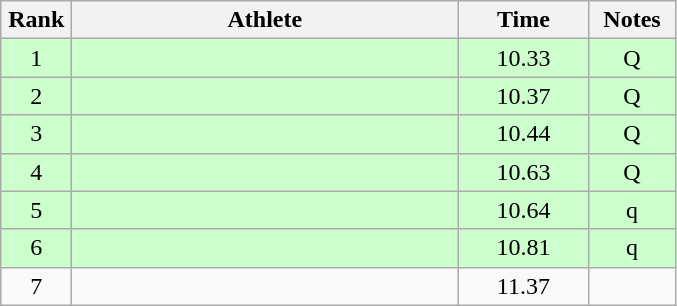<table class="wikitable" style="text-align:center">
<tr>
<th width=40>Rank</th>
<th width=250>Athlete</th>
<th width=80>Time</th>
<th width=50>Notes</th>
</tr>
<tr bgcolor="ccffcc">
<td>1</td>
<td align=left></td>
<td>10.33</td>
<td>Q</td>
</tr>
<tr bgcolor="ccffcc">
<td>2</td>
<td align=left></td>
<td>10.37</td>
<td>Q</td>
</tr>
<tr bgcolor="ccffcc">
<td>3</td>
<td align=left></td>
<td>10.44</td>
<td>Q</td>
</tr>
<tr bgcolor="ccffcc">
<td>4</td>
<td align=left></td>
<td>10.63</td>
<td>Q</td>
</tr>
<tr bgcolor="ccffcc">
<td>5</td>
<td align=left></td>
<td>10.64</td>
<td>q</td>
</tr>
<tr bgcolor="ccffcc">
<td>6</td>
<td align=left></td>
<td>10.81</td>
<td>q</td>
</tr>
<tr>
<td>7</td>
<td align=left></td>
<td>11.37</td>
<td></td>
</tr>
</table>
